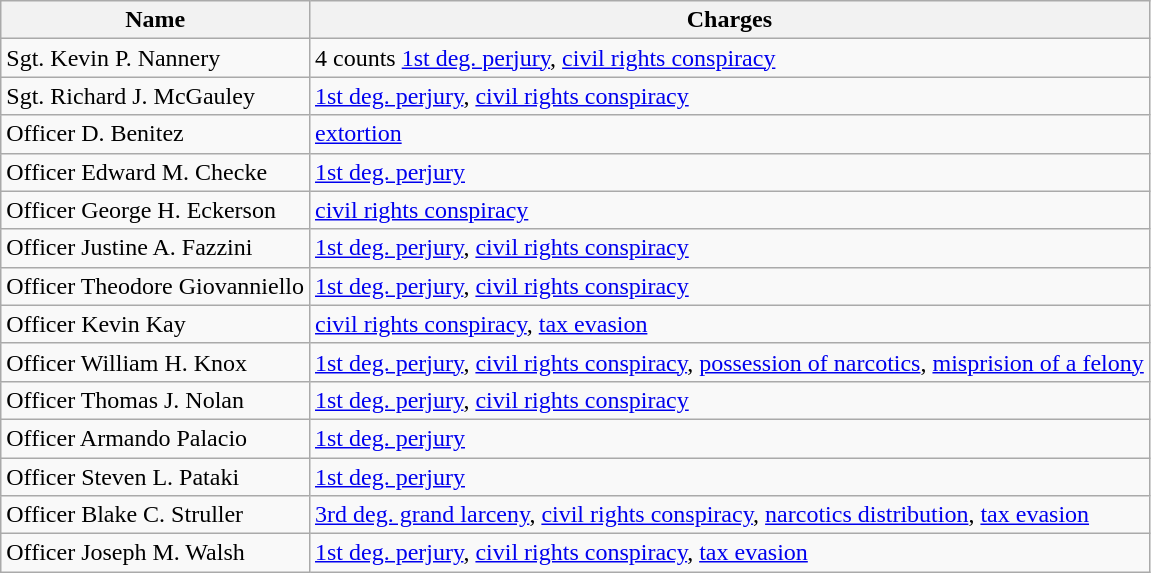<table class="wikitable">
<tr>
<th>Name</th>
<th>Charges</th>
</tr>
<tr>
<td>Sgt. Kevin P. Nannery</td>
<td>4 counts <a href='#'>1st deg. perjury</a>, <a href='#'>civil rights conspiracy</a></td>
</tr>
<tr>
<td>Sgt. Richard J. McGauley</td>
<td><a href='#'>1st deg. perjury</a>, <a href='#'>civil rights conspiracy</a></td>
</tr>
<tr>
<td>Officer D. Benitez</td>
<td><a href='#'>extortion</a></td>
</tr>
<tr>
<td>Officer Edward M. Checke</td>
<td><a href='#'>1st deg. perjury</a></td>
</tr>
<tr>
<td>Officer George H. Eckerson</td>
<td><a href='#'>civil rights conspiracy</a></td>
</tr>
<tr>
<td>Officer Justine A. Fazzini</td>
<td><a href='#'>1st deg. perjury</a>, <a href='#'>civil rights conspiracy</a></td>
</tr>
<tr>
<td>Officer Theodore Giovanniello</td>
<td><a href='#'>1st deg. perjury</a>, <a href='#'>civil rights conspiracy</a></td>
</tr>
<tr>
<td>Officer Kevin Kay</td>
<td><a href='#'>civil rights conspiracy</a>, <a href='#'>tax evasion</a></td>
</tr>
<tr>
<td>Officer William H. Knox</td>
<td><a href='#'>1st deg. perjury</a>, <a href='#'>civil rights conspiracy</a>, <a href='#'>possession of narcotics</a>, <a href='#'>misprision of a felony</a></td>
</tr>
<tr>
<td>Officer Thomas J. Nolan</td>
<td><a href='#'>1st deg. perjury</a>, <a href='#'>civil rights conspiracy</a></td>
</tr>
<tr>
<td>Officer Armando Palacio</td>
<td><a href='#'>1st deg. perjury</a></td>
</tr>
<tr>
<td>Officer Steven L. Pataki</td>
<td><a href='#'>1st deg. perjury</a></td>
</tr>
<tr>
<td>Officer Blake C. Struller</td>
<td><a href='#'>3rd deg. grand larceny</a>, <a href='#'>civil rights conspiracy</a>, <a href='#'>narcotics distribution</a>, <a href='#'>tax evasion</a></td>
</tr>
<tr>
<td>Officer Joseph M. Walsh</td>
<td><a href='#'>1st deg. perjury</a>, <a href='#'>civil rights conspiracy</a>, <a href='#'>tax evasion</a></td>
</tr>
</table>
